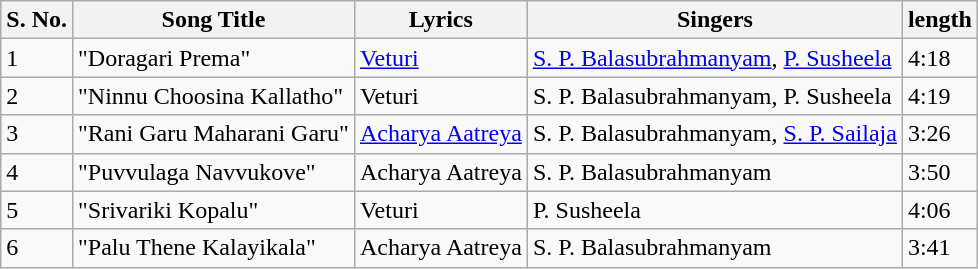<table class="wikitable">
<tr>
<th>S. No.</th>
<th>Song Title</th>
<th>Lyrics</th>
<th>Singers</th>
<th>length</th>
</tr>
<tr>
<td>1</td>
<td>"Doragari Prema"</td>
<td><a href='#'>Veturi</a></td>
<td><a href='#'>S. P. Balasubrahmanyam</a>, <a href='#'>P. Susheela</a></td>
<td>4:18</td>
</tr>
<tr>
<td>2</td>
<td>"Ninnu Choosina Kallatho"</td>
<td>Veturi</td>
<td>S. P. Balasubrahmanyam, P. Susheela</td>
<td>4:19</td>
</tr>
<tr>
<td>3</td>
<td>"Rani Garu Maharani Garu"</td>
<td><a href='#'>Acharya Aatreya</a></td>
<td>S. P. Balasubrahmanyam, <a href='#'>S. P. Sailaja</a></td>
<td>3:26</td>
</tr>
<tr>
<td>4</td>
<td>"Puvvulaga Navvukove"</td>
<td>Acharya Aatreya</td>
<td>S. P. Balasubrahmanyam</td>
<td>3:50</td>
</tr>
<tr>
<td>5</td>
<td>"Srivariki Kopalu"</td>
<td>Veturi</td>
<td>P. Susheela</td>
<td>4:06</td>
</tr>
<tr>
<td>6</td>
<td>"Palu Thene Kalayikala"</td>
<td>Acharya Aatreya</td>
<td>S. P. Balasubrahmanyam</td>
<td>3:41</td>
</tr>
</table>
